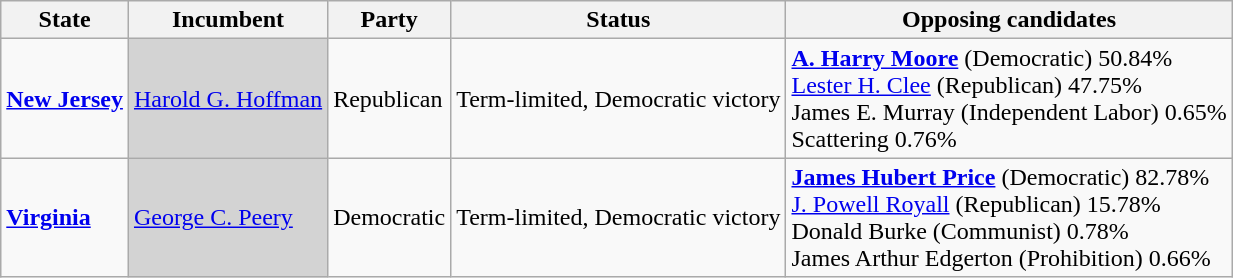<table class="wikitable">
<tr>
<th>State</th>
<th>Incumbent</th>
<th>Party</th>
<th>Status</th>
<th>Opposing candidates</th>
</tr>
<tr>
<td><strong><a href='#'>New Jersey</a></strong></td>
<td bgcolor="lightgrey"><a href='#'>Harold G. Hoffman</a></td>
<td>Republican</td>
<td>Term-limited, Democratic victory</td>
<td><strong><a href='#'>A. Harry Moore</a></strong> (Democratic) 50.84%<br><a href='#'>Lester H. Clee</a> (Republican) 47.75%<br>James E. Murray (Independent Labor) 0.65%<br>Scattering 0.76%<br></td>
</tr>
<tr>
<td><strong><a href='#'>Virginia</a></strong></td>
<td bgcolor="lightgrey"><a href='#'>George C. Peery</a></td>
<td>Democratic</td>
<td>Term-limited, Democratic victory</td>
<td><strong><a href='#'>James Hubert Price</a></strong> (Democratic) 82.78%<br><a href='#'>J. Powell Royall</a> (Republican) 15.78%<br>Donald Burke (Communist) 0.78%<br>James Arthur Edgerton (Prohibition) 0.66%<br></td>
</tr>
</table>
